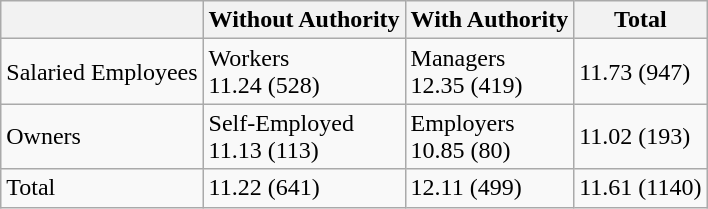<table class="wikitable mw-collapsible">
<tr>
<th></th>
<th>Without Authority</th>
<th>With Authority</th>
<th>Total</th>
</tr>
<tr>
<td>Salaried Employees</td>
<td>Workers<br>11.24 (528)</td>
<td>Managers<br>12.35 (419)</td>
<td>11.73 (947)</td>
</tr>
<tr>
<td>Owners</td>
<td>Self-Employed<br>11.13 (113)</td>
<td>Employers<br>10.85 (80)</td>
<td>11.02 (193)</td>
</tr>
<tr>
<td>Total</td>
<td>11.22 (641)</td>
<td>12.11 (499)</td>
<td>11.61 (1140)</td>
</tr>
</table>
